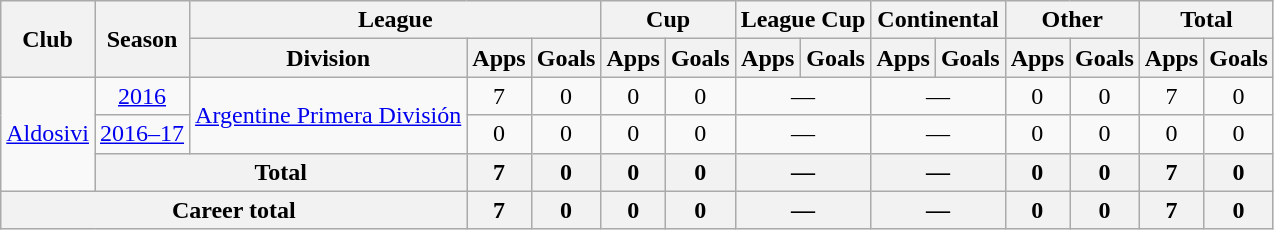<table class="wikitable" style="text-align:center">
<tr>
<th rowspan="2">Club</th>
<th rowspan="2">Season</th>
<th colspan="3">League</th>
<th colspan="2">Cup</th>
<th colspan="2">League Cup</th>
<th colspan="2">Continental</th>
<th colspan="2">Other</th>
<th colspan="2">Total</th>
</tr>
<tr>
<th>Division</th>
<th>Apps</th>
<th>Goals</th>
<th>Apps</th>
<th>Goals</th>
<th>Apps</th>
<th>Goals</th>
<th>Apps</th>
<th>Goals</th>
<th>Apps</th>
<th>Goals</th>
<th>Apps</th>
<th>Goals</th>
</tr>
<tr>
<td rowspan="3"><a href='#'>Aldosivi</a></td>
<td><a href='#'>2016</a></td>
<td rowspan="2"><a href='#'>Argentine Primera División</a></td>
<td>7</td>
<td>0</td>
<td>0</td>
<td>0</td>
<td colspan="2">—</td>
<td colspan="2">—</td>
<td>0</td>
<td>0</td>
<td>7</td>
<td>0</td>
</tr>
<tr>
<td><a href='#'>2016–17</a></td>
<td>0</td>
<td>0</td>
<td>0</td>
<td>0</td>
<td colspan="2">—</td>
<td colspan="2">—</td>
<td>0</td>
<td>0</td>
<td>0</td>
<td>0</td>
</tr>
<tr>
<th colspan="2">Total</th>
<th>7</th>
<th>0</th>
<th>0</th>
<th>0</th>
<th colspan="2">—</th>
<th colspan="2">—</th>
<th>0</th>
<th>0</th>
<th>7</th>
<th>0</th>
</tr>
<tr>
<th colspan="3">Career total</th>
<th>7</th>
<th>0</th>
<th>0</th>
<th>0</th>
<th colspan="2">—</th>
<th colspan="2">—</th>
<th>0</th>
<th>0</th>
<th>7</th>
<th>0</th>
</tr>
</table>
